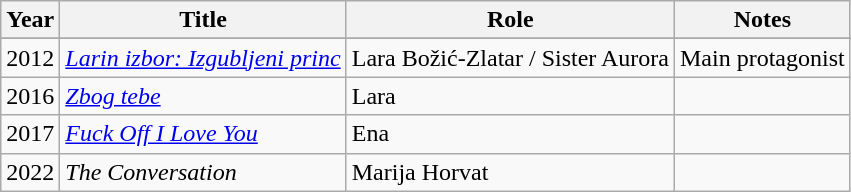<table class="wikitable sortable">
<tr>
<th>Year</th>
<th>Title</th>
<th>Role</th>
<th class="unsortable">Notes</th>
</tr>
<tr>
</tr>
<tr>
<td>2012</td>
<td><em><a href='#'>Larin izbor: Izgubljeni princ</a></em></td>
<td>Lara Božić-Zlatar / Sister Aurora</td>
<td>Main protagonist</td>
</tr>
<tr>
<td>2016</td>
<td><em><a href='#'>Zbog tebe</a></em></td>
<td>Lara</td>
<td></td>
</tr>
<tr>
<td>2017</td>
<td><em><a href='#'>Fuck Off I Love You</a></em></td>
<td>Ena</td>
<td></td>
</tr>
<tr>
<td>2022</td>
<td><em>The Conversation</em></td>
<td>Marija Horvat</td>
<td></td>
</tr>
</table>
